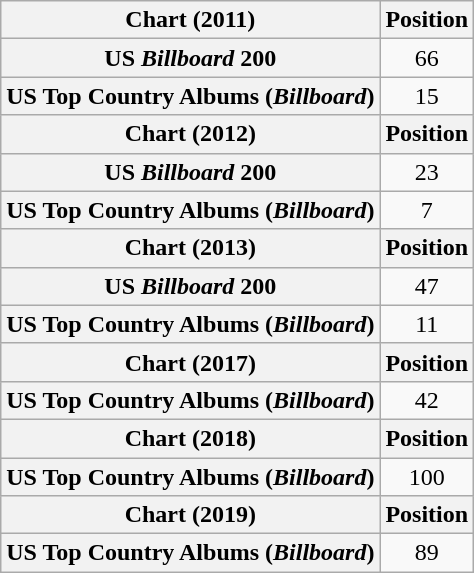<table class="wikitable plainrowheaders" style="text-align:center">
<tr>
<th>Chart (2011)</th>
<th>Position</th>
</tr>
<tr>
<th scope="row">US <em>Billboard</em> 200</th>
<td>66</td>
</tr>
<tr>
<th scope="row">US Top Country Albums (<em>Billboard</em>)</th>
<td>15</td>
</tr>
<tr>
<th>Chart (2012)</th>
<th>Position</th>
</tr>
<tr>
<th scope="row">US <em>Billboard</em> 200</th>
<td>23</td>
</tr>
<tr>
<th scope="row">US Top Country Albums (<em>Billboard</em>)</th>
<td>7</td>
</tr>
<tr>
<th scope="col">Chart (2013)</th>
<th scope="col">Position</th>
</tr>
<tr>
<th scope="row">US <em>Billboard</em> 200</th>
<td>47</td>
</tr>
<tr>
<th scope="row">US Top Country Albums (<em>Billboard</em>)</th>
<td>11</td>
</tr>
<tr>
<th>Chart (2017)</th>
<th>Position</th>
</tr>
<tr>
<th scope="row">US Top Country Albums (<em>Billboard</em>)</th>
<td>42</td>
</tr>
<tr>
<th>Chart (2018)</th>
<th>Position</th>
</tr>
<tr>
<th scope="row">US Top Country Albums (<em>Billboard</em>)</th>
<td>100</td>
</tr>
<tr>
<th>Chart (2019)</th>
<th>Position</th>
</tr>
<tr>
<th scope="row">US Top Country Albums (<em>Billboard</em>)</th>
<td>89</td>
</tr>
</table>
